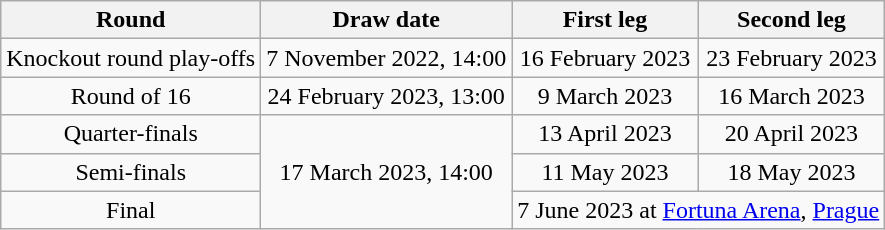<table class="wikitable" style="text-align:center">
<tr>
<th>Round</th>
<th>Draw date</th>
<th>First leg</th>
<th>Second leg</th>
</tr>
<tr>
<td>Knockout round play-offs</td>
<td>7 November 2022, 14:00</td>
<td>16 February 2023</td>
<td>23 February 2023</td>
</tr>
<tr>
<td>Round of 16</td>
<td>24 February 2023, 13:00</td>
<td>9 March 2023</td>
<td>16 March 2023</td>
</tr>
<tr>
<td>Quarter-finals</td>
<td rowspan="3">17 March 2023, 14:00</td>
<td>13 April 2023</td>
<td>20 April 2023</td>
</tr>
<tr>
<td>Semi-finals</td>
<td>11 May 2023</td>
<td>18 May 2023</td>
</tr>
<tr>
<td>Final</td>
<td colspan="2">7 June 2023 at <a href='#'>Fortuna Arena</a>, <a href='#'>Prague</a></td>
</tr>
</table>
